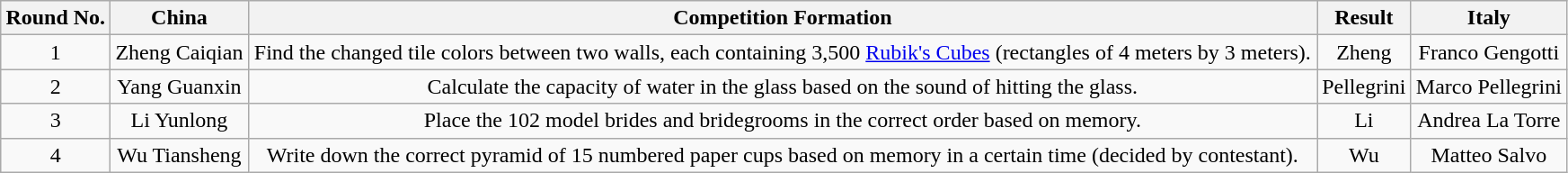<table class="wikitable" style="width:92%; text-align:center">
<tr>
<th>Round No.</th>
<th>China</th>
<th>Competition Formation</th>
<th>Result</th>
<th>Italy</th>
</tr>
<tr>
<td>1</td>
<td>Zheng Caiqian</td>
<td>Find the changed tile colors between two walls, each containing 3,500 <a href='#'>Rubik's Cubes</a> (rectangles of 4 meters by 3 meters).</td>
<td>Zheng</td>
<td>Franco Gengotti</td>
</tr>
<tr>
<td>2</td>
<td>Yang Guanxin</td>
<td>Calculate the capacity of water in the glass based on the sound of hitting the glass.</td>
<td>Pellegrini</td>
<td>Marco Pellegrini</td>
</tr>
<tr>
<td>3</td>
<td>Li Yunlong</td>
<td>Place the 102 model brides and bridegrooms in the correct order based on memory.</td>
<td>Li</td>
<td>Andrea La Torre</td>
</tr>
<tr>
<td>4</td>
<td>Wu Tiansheng</td>
<td>Write down the correct pyramid of 15 numbered paper cups based on memory in a certain time (decided by contestant).</td>
<td>Wu</td>
<td>Matteo Salvo</td>
</tr>
</table>
